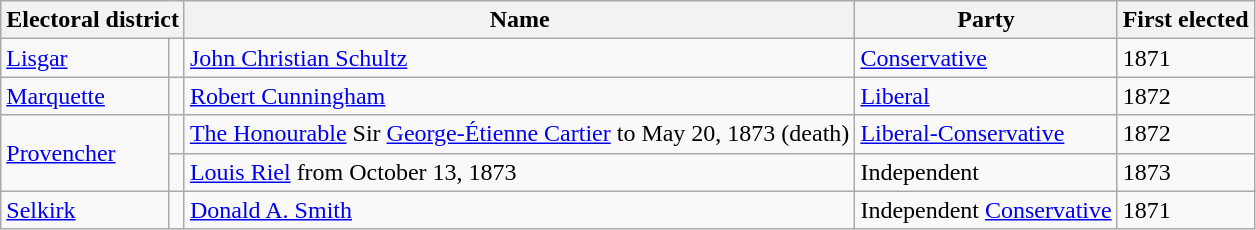<table class="wikitable">
<tr>
<th colspan="2">Electoral district</th>
<th>Name</th>
<th>Party</th>
<th>First elected</th>
</tr>
<tr>
<td><a href='#'>Lisgar</a></td>
<td></td>
<td><a href='#'>John Christian Schultz</a></td>
<td><a href='#'>Conservative</a></td>
<td>1871</td>
</tr>
<tr>
<td><a href='#'>Marquette</a></td>
<td></td>
<td><a href='#'>Robert Cunningham</a></td>
<td><a href='#'>Liberal</a></td>
<td>1872</td>
</tr>
<tr>
<td rowspan=2><a href='#'>Provencher</a></td>
<td></td>
<td><a href='#'>The Honourable</a> Sir <a href='#'>George-Étienne Cartier</a> to May 20, 1873 (death)</td>
<td><a href='#'>Liberal-Conservative</a></td>
<td>1872</td>
</tr>
<tr>
<td></td>
<td><a href='#'>Louis Riel</a> from October 13, 1873</td>
<td>Independent</td>
<td>1873</td>
</tr>
<tr>
<td><a href='#'>Selkirk</a></td>
<td></td>
<td><a href='#'>Donald A. Smith</a></td>
<td>Independent <a href='#'>Conservative</a></td>
<td>1871</td>
</tr>
</table>
